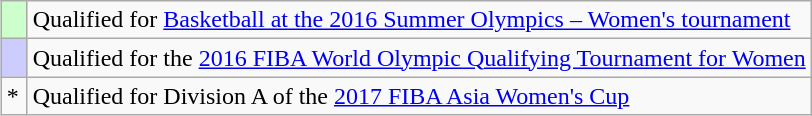<table class="wikitable" align=right>
<tr>
<td width=10px bgcolor=ccffcc></td>
<td>Qualified for <a href='#'>Basketball at the 2016 Summer Olympics – Women's tournament</a></td>
</tr>
<tr>
<td width=10px bgcolor=ccccff></td>
<td>Qualified for the <a href='#'>2016 FIBA World Olympic Qualifying Tournament for Women</a></td>
</tr>
<tr>
<td width=10px>*</td>
<td>Qualified for Division A of the <a href='#'>2017 FIBA Asia Women's Cup</a></td>
</tr>
</table>
